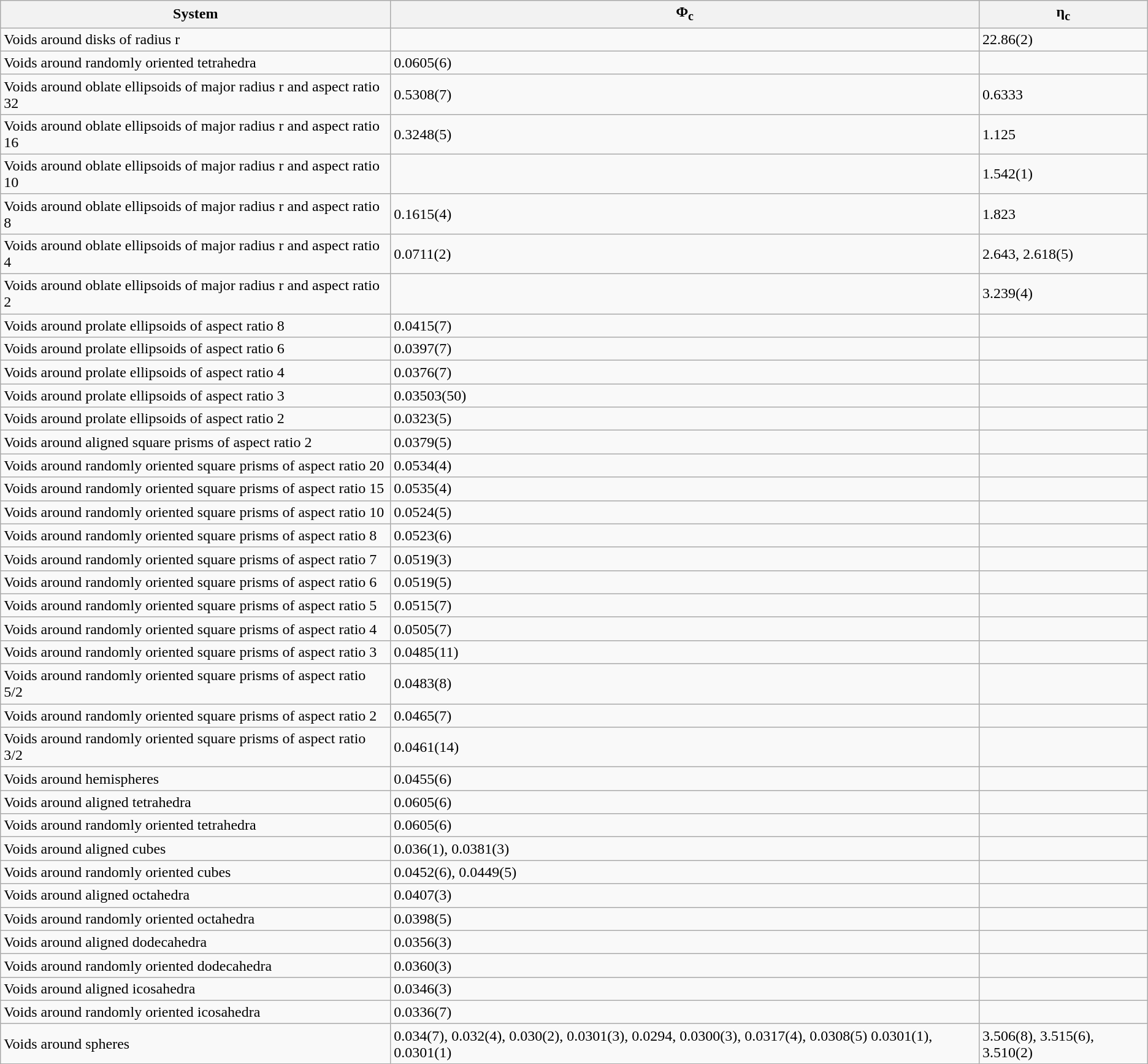<table class="wikitable">
<tr>
<th>System</th>
<th>Φ<sub>c</sub></th>
<th>η<sub>c</sub></th>
</tr>
<tr>
<td>Voids around disks of radius r</td>
<td></td>
<td>22.86(2)</td>
</tr>
<tr>
<td>Voids around randomly oriented tetrahedra</td>
<td>0.0605(6)</td>
<td></td>
</tr>
<tr>
<td>Voids around oblate ellipsoids of major radius r and aspect ratio 32</td>
<td>0.5308(7)</td>
<td>0.6333</td>
</tr>
<tr>
<td>Voids around oblate ellipsoids of major radius r and aspect ratio 16</td>
<td>0.3248(5)</td>
<td>1.125</td>
</tr>
<tr>
<td>Voids around oblate ellipsoids of major radius r and aspect ratio 10</td>
<td></td>
<td>1.542(1)</td>
</tr>
<tr>
<td>Voids around oblate ellipsoids of major radius r and aspect ratio 8</td>
<td>0.1615(4)</td>
<td>1.823</td>
</tr>
<tr>
<td>Voids around oblate ellipsoids of major radius r and aspect ratio 4</td>
<td>0.0711(2)</td>
<td>2.643, 2.618(5)</td>
</tr>
<tr>
<td>Voids around oblate ellipsoids of major radius r and aspect ratio 2</td>
<td></td>
<td>3.239(4) </td>
</tr>
<tr>
<td>Voids around prolate ellipsoids of aspect ratio 8</td>
<td>0.0415(7)</td>
<td></td>
</tr>
<tr>
<td>Voids around prolate ellipsoids of aspect ratio 6</td>
<td>0.0397(7)</td>
<td></td>
</tr>
<tr>
<td>Voids around prolate ellipsoids of aspect ratio 4</td>
<td>0.0376(7)</td>
<td></td>
</tr>
<tr>
<td>Voids around prolate ellipsoids of aspect ratio 3</td>
<td>0.03503(50)</td>
<td></td>
</tr>
<tr>
<td>Voids around prolate ellipsoids of aspect ratio 2</td>
<td>0.0323(5)</td>
<td></td>
</tr>
<tr>
<td>Voids around aligned square prisms of aspect ratio 2</td>
<td>0.0379(5) </td>
<td></td>
</tr>
<tr>
<td>Voids around randomly oriented square prisms of aspect ratio 20</td>
<td>0.0534(4) </td>
<td></td>
</tr>
<tr>
<td>Voids around randomly oriented square prisms of aspect ratio 15</td>
<td>0.0535(4) </td>
<td></td>
</tr>
<tr>
<td>Voids around randomly oriented square prisms of aspect ratio 10</td>
<td>0.0524(5) </td>
<td></td>
</tr>
<tr>
<td>Voids around randomly oriented square prisms of aspect ratio 8</td>
<td>0.0523(6) </td>
<td></td>
</tr>
<tr>
<td>Voids around randomly oriented square prisms of aspect ratio 7</td>
<td>0.0519(3) </td>
<td></td>
</tr>
<tr>
<td>Voids around randomly oriented square prisms of aspect ratio 6</td>
<td>0.0519(5) </td>
<td></td>
</tr>
<tr>
<td>Voids around randomly oriented square prisms of aspect ratio 5</td>
<td>0.0515(7) </td>
<td></td>
</tr>
<tr>
<td>Voids around randomly oriented square prisms of aspect ratio 4</td>
<td>0.0505(7) </td>
<td></td>
</tr>
<tr>
<td>Voids around randomly oriented square prisms of aspect ratio 3</td>
<td>0.0485(11) </td>
<td></td>
</tr>
<tr>
<td>Voids around randomly oriented square prisms of aspect ratio 5/2</td>
<td>0.0483(8) </td>
<td></td>
</tr>
<tr>
<td>Voids around randomly oriented square prisms of aspect ratio 2</td>
<td>0.0465(7) </td>
<td></td>
</tr>
<tr>
<td>Voids around randomly oriented square prisms of aspect ratio 3/2</td>
<td>0.0461(14) </td>
<td></td>
</tr>
<tr>
<td>Voids around hemispheres</td>
<td>0.0455(6)</td>
<td></td>
</tr>
<tr>
<td>Voids around aligned tetrahedra</td>
<td>0.0605(6)</td>
<td></td>
</tr>
<tr>
<td>Voids around randomly oriented tetrahedra</td>
<td>0.0605(6)</td>
<td></td>
</tr>
<tr>
<td>Voids around aligned cubes</td>
<td>0.036(1), 0.0381(3)</td>
<td></td>
</tr>
<tr>
<td>Voids around randomly oriented cubes</td>
<td>0.0452(6), 0.0449(5)</td>
<td></td>
</tr>
<tr>
<td>Voids around aligned octahedra</td>
<td>0.0407(3)</td>
<td></td>
</tr>
<tr>
<td>Voids around randomly oriented octahedra</td>
<td>0.0398(5)</td>
<td></td>
</tr>
<tr>
<td>Voids around aligned dodecahedra</td>
<td>0.0356(3)</td>
<td></td>
</tr>
<tr>
<td>Voids around randomly oriented dodecahedra</td>
<td>0.0360(3)</td>
<td></td>
</tr>
<tr>
<td>Voids around aligned icosahedra</td>
<td>0.0346(3)</td>
<td></td>
</tr>
<tr>
<td>Voids around randomly oriented icosahedra</td>
<td>0.0336(7)</td>
<td></td>
</tr>
<tr>
<td>Voids around spheres</td>
<td>0.034(7),  0.032(4), 0.030(2), 0.0301(3), 0.0294, 0.0300(3), 0.0317(4), 0.0308(5) 0.0301(1), 0.0301(1)</td>
<td>3.506(8), 3.515(6), 3.510(2)</td>
</tr>
</table>
